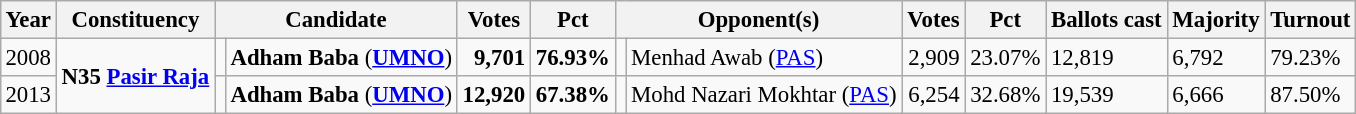<table class="wikitable" style="margin:0.5em ; font-size:95%">
<tr>
<th>Year</th>
<th>Constituency</th>
<th colspan=2>Candidate</th>
<th>Votes</th>
<th>Pct</th>
<th colspan=2>Opponent(s)</th>
<th>Votes</th>
<th>Pct</th>
<th>Ballots cast</th>
<th>Majority</th>
<th>Turnout</th>
</tr>
<tr>
<td>2008</td>
<td rowspan=2><strong>N35 <a href='#'>Pasir Raja</a></strong></td>
<td></td>
<td><strong>Adham Baba</strong> (<a href='#'><strong>UMNO</strong></a>)</td>
<td align="right"><strong>9,701</strong></td>
<td><strong>76.93%</strong></td>
<td></td>
<td>Menhad Awab (<a href='#'>PAS</a>)</td>
<td align="right">2,909</td>
<td>23.07%</td>
<td>12,819</td>
<td>6,792</td>
<td>79.23%</td>
</tr>
<tr>
<td>2013</td>
<td></td>
<td><strong>Adham Baba</strong> (<a href='#'><strong>UMNO</strong></a>)</td>
<td align="right"><strong>12,920</strong></td>
<td><strong>67.38%</strong></td>
<td></td>
<td>Mohd Nazari Mokhtar (<a href='#'>PAS</a>)</td>
<td align="right">6,254</td>
<td>32.68%</td>
<td>19,539</td>
<td>6,666</td>
<td>87.50%</td>
</tr>
</table>
